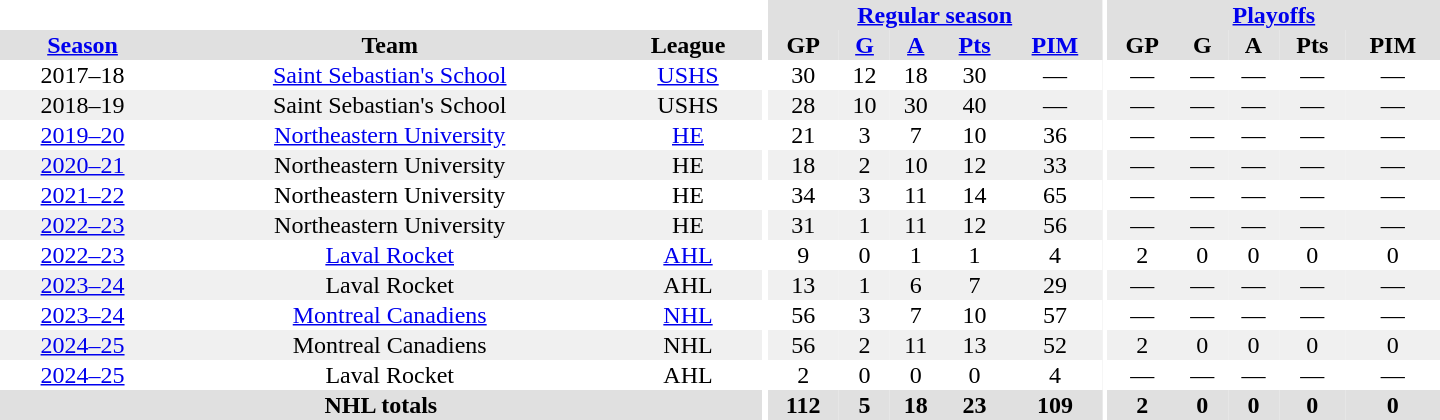<table border="0" cellpadding="1" cellspacing="0" style="text-align:center; width:60em">
<tr bgcolor="#e0e0e0">
<th colspan="3" bgcolor="#ffffff"></th>
<th rowspan="101" bgcolor="#ffffff"></th>
<th colspan="5"><a href='#'>Regular season</a></th>
<th rowspan="101" bgcolor="#ffffff"></th>
<th colspan="5"><a href='#'>Playoffs</a></th>
</tr>
<tr bgcolor="#e0e0e0">
<th><a href='#'>Season</a></th>
<th>Team</th>
<th>League</th>
<th>GP</th>
<th><a href='#'>G</a></th>
<th><a href='#'>A</a></th>
<th><a href='#'>Pts</a></th>
<th><a href='#'>PIM</a></th>
<th>GP</th>
<th>G</th>
<th>A</th>
<th>Pts</th>
<th>PIM</th>
</tr>
<tr>
<td>2017–18</td>
<td><a href='#'>Saint Sebastian's School</a></td>
<td><a href='#'>USHS</a></td>
<td>30</td>
<td>12</td>
<td>18</td>
<td>30</td>
<td>—</td>
<td>—</td>
<td>—</td>
<td>—</td>
<td>—</td>
<td>—</td>
</tr>
<tr>
</tr>
<tr bgcolor="#f0f0f0">
<td>2018–19</td>
<td>Saint Sebastian's School</td>
<td>USHS</td>
<td>28</td>
<td>10</td>
<td>30</td>
<td>40</td>
<td>—</td>
<td>—</td>
<td>—</td>
<td>—</td>
<td>—</td>
<td>—</td>
</tr>
<tr>
<td><a href='#'>2019–20</a></td>
<td><a href='#'>Northeastern University</a></td>
<td><a href='#'> HE</a></td>
<td>21</td>
<td>3</td>
<td>7</td>
<td>10</td>
<td>36</td>
<td>—</td>
<td>—</td>
<td>—</td>
<td>—</td>
<td>—</td>
</tr>
<tr bgcolor="#f0f0f0">
<td><a href='#'>2020–21</a></td>
<td>Northeastern University</td>
<td>HE</td>
<td>18</td>
<td>2</td>
<td>10</td>
<td>12</td>
<td>33</td>
<td>—</td>
<td>—</td>
<td>—</td>
<td>—</td>
<td>—</td>
</tr>
<tr>
<td><a href='#'>2021–22</a></td>
<td>Northeastern University</td>
<td>HE</td>
<td>34</td>
<td>3</td>
<td>11</td>
<td>14</td>
<td>65</td>
<td>—</td>
<td>—</td>
<td>—</td>
<td>—</td>
<td>—</td>
</tr>
<tr bgcolor="#f0f0f0">
<td><a href='#'>2022–23</a></td>
<td>Northeastern University</td>
<td>HE</td>
<td>31</td>
<td>1</td>
<td>11</td>
<td>12</td>
<td>56</td>
<td>—</td>
<td>—</td>
<td>—</td>
<td>—</td>
<td>—</td>
</tr>
<tr>
<td><a href='#'>2022–23</a></td>
<td><a href='#'>Laval Rocket</a></td>
<td><a href='#'>AHL</a></td>
<td>9</td>
<td>0</td>
<td>1</td>
<td>1</td>
<td>4</td>
<td>2</td>
<td>0</td>
<td>0</td>
<td>0</td>
<td>0</td>
</tr>
<tr bgcolor="#f0f0f0">
<td><a href='#'>2023–24</a></td>
<td>Laval Rocket</td>
<td>AHL</td>
<td>13</td>
<td>1</td>
<td>6</td>
<td>7</td>
<td>29</td>
<td>—</td>
<td>—</td>
<td>—</td>
<td>—</td>
<td>—</td>
</tr>
<tr>
<td><a href='#'>2023–24</a></td>
<td><a href='#'>Montreal Canadiens</a></td>
<td><a href='#'>NHL</a></td>
<td>56</td>
<td>3</td>
<td>7</td>
<td>10</td>
<td>57</td>
<td>—</td>
<td>—</td>
<td>—</td>
<td>—</td>
<td>—</td>
</tr>
<tr bgcolor="#f0f0f0">
<td><a href='#'>2024–25</a></td>
<td>Montreal Canadiens</td>
<td>NHL</td>
<td>56</td>
<td>2</td>
<td>11</td>
<td>13</td>
<td>52</td>
<td>2</td>
<td>0</td>
<td>0</td>
<td>0</td>
<td>0</td>
</tr>
<tr>
<td><a href='#'>2024–25</a></td>
<td>Laval Rocket</td>
<td>AHL</td>
<td>2</td>
<td>0</td>
<td>0</td>
<td>0</td>
<td>4</td>
<td>—</td>
<td>—</td>
<td>—</td>
<td>—</td>
<td>—</td>
</tr>
<tr bgcolor="#e0e0e0">
<th colspan="3">NHL totals</th>
<th>112</th>
<th>5</th>
<th>18</th>
<th>23</th>
<th>109</th>
<th>2</th>
<th>0</th>
<th>0</th>
<th>0</th>
<th>0</th>
</tr>
</table>
